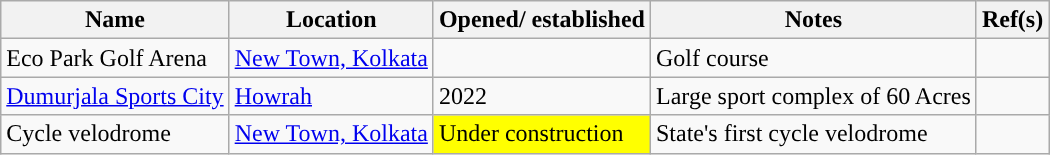<table class="wikitable">
<tr>
<th>Name</th>
<th>Location</th>
<th>Opened/ established</th>
<th>Notes</th>
<th>Ref(s)</th>
</tr>
<tr>
<td>Eco Park Golf Arena</td>
<td><a href='#'>New Town, Kolkata</a></td>
<td></td>
<td>Golf course</td>
<td></td>
</tr>
<tr>
<td><a href='#'>Dumurjala Sports City</a></td>
<td><a href='#'>Howrah</a></td>
<td>2022</td>
<td>Large sport complex of 60 Acres</td>
<td></td>
</tr>
<tr>
<td>Cycle velodrome</td>
<td><a href='#'>New Town, Kolkata</a></td>
<td style="background:yellow">Under construction</td>
<td>State's first cycle velodrome</td>
<td></td>
</tr>
</table>
